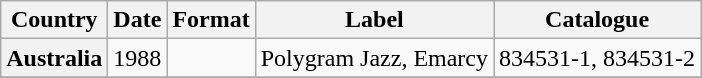<table class="wikitable plainrowheaders">
<tr>
<th scope="col">Country</th>
<th scope="col">Date</th>
<th scope="col">Format</th>
<th scope="col">Label</th>
<th scope="col">Catalogue</th>
</tr>
<tr>
<th scope="row">Australia</th>
<td>1988</td>
<td></td>
<td>Polygram Jazz, Emarcy</td>
<td>834531-1, 834531-2</td>
</tr>
<tr>
</tr>
</table>
